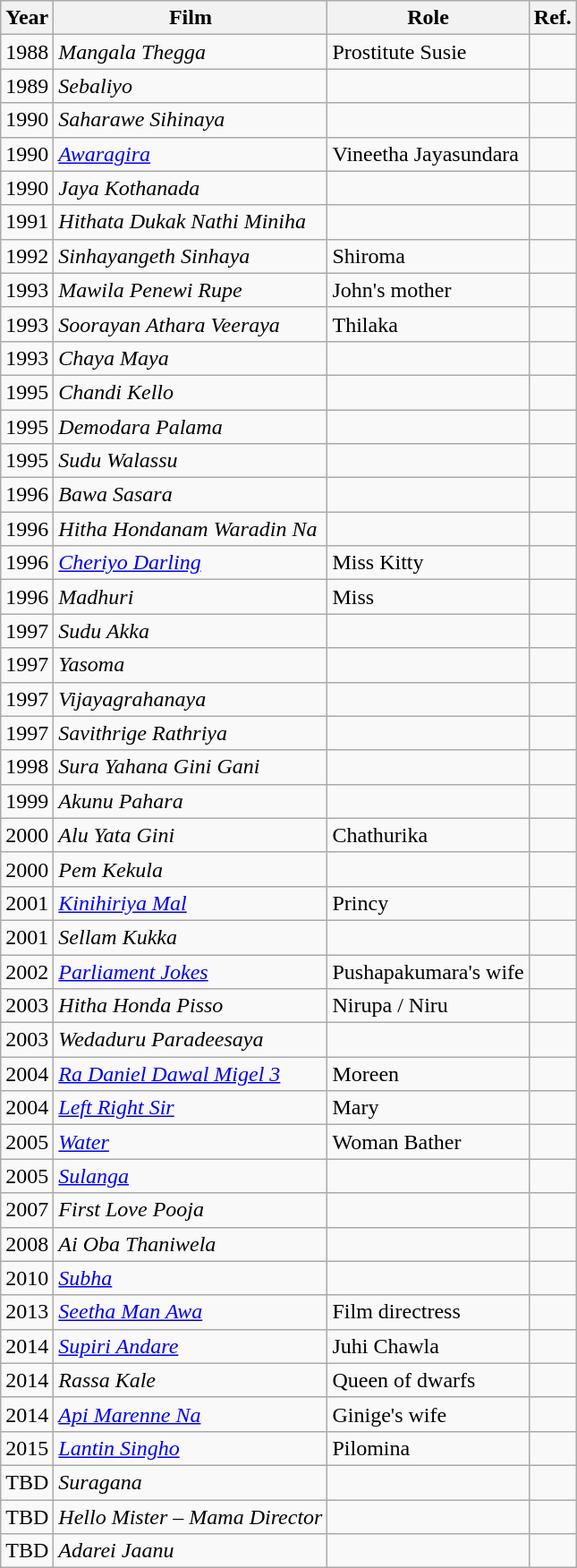<table class="wikitable">
<tr>
<th>Year</th>
<th>Film</th>
<th>Role</th>
<th>Ref.</th>
</tr>
<tr>
<td>1988</td>
<td><em>Mangala Thegga</em></td>
<td>Prostitute Susie</td>
<td></td>
</tr>
<tr>
<td>1989</td>
<td><em>Sebaliyo</em></td>
<td></td>
<td></td>
</tr>
<tr>
<td>1990</td>
<td><em>Saharawe Sihinaya</em></td>
<td></td>
<td></td>
</tr>
<tr>
<td>1990</td>
<td><em><a href='#'>Awaragira</a></em></td>
<td>Vineetha Jayasundara</td>
<td></td>
</tr>
<tr>
<td>1990</td>
<td><em>Jaya Kothanada</em></td>
<td></td>
<td></td>
</tr>
<tr>
<td>1991</td>
<td><em>Hithata Dukak Nathi Miniha</em></td>
<td></td>
<td></td>
</tr>
<tr>
<td>1992</td>
<td><em>Sinhayangeth Sinhaya</em></td>
<td>Shiroma</td>
<td></td>
</tr>
<tr>
<td>1993</td>
<td><em>Mawila Penewi Rupe</em></td>
<td>John's mother</td>
<td></td>
</tr>
<tr>
<td>1993</td>
<td><em>Soorayan Athara Veeraya</em></td>
<td>Thilaka</td>
<td></td>
</tr>
<tr>
<td>1993</td>
<td><em>Chaya Maya</em></td>
<td></td>
<td></td>
</tr>
<tr>
<td>1995</td>
<td><em>Chandi Kello</em></td>
<td></td>
<td></td>
</tr>
<tr>
<td>1995</td>
<td><em>Demodara Palama</em></td>
<td></td>
<td></td>
</tr>
<tr>
<td>1995</td>
<td><em>Sudu Walassu</em></td>
<td></td>
<td></td>
</tr>
<tr>
<td>1996</td>
<td><em>Bawa Sasara</em></td>
<td></td>
<td></td>
</tr>
<tr>
<td>1996</td>
<td><em>Hitha Hondanam Waradin Na</em></td>
<td></td>
<td></td>
</tr>
<tr>
<td>1996</td>
<td><em><a href='#'>Cheriyo Darling</a></em></td>
<td>Miss Kitty</td>
<td></td>
</tr>
<tr>
<td>1996</td>
<td><em>Madhuri</em></td>
<td>Miss</td>
<td></td>
</tr>
<tr>
<td>1997</td>
<td><em>Sudu Akka</em></td>
<td></td>
<td></td>
</tr>
<tr>
<td>1997</td>
<td><em>Yasoma</em></td>
<td></td>
<td></td>
</tr>
<tr>
<td>1997</td>
<td><em>Vijayagrahanaya</em></td>
<td></td>
<td></td>
</tr>
<tr>
<td>1997</td>
<td><em>Savithrige Rathriya</em></td>
<td></td>
<td></td>
</tr>
<tr>
<td>1998</td>
<td><em>Sura Yahana Gini Gani</em></td>
<td></td>
<td></td>
</tr>
<tr>
<td>1999</td>
<td><em>Akunu Pahara</em></td>
<td></td>
<td></td>
</tr>
<tr>
<td>2000</td>
<td><em>Alu Yata Gini</em></td>
<td>Chathurika</td>
<td></td>
</tr>
<tr>
<td>2000</td>
<td><em>Pem Kekula</em></td>
<td></td>
<td></td>
</tr>
<tr>
<td>2001</td>
<td><em><a href='#'>Kinihiriya Mal</a></em></td>
<td>Princy</td>
<td></td>
</tr>
<tr>
<td>2001</td>
<td><em>Sellam Kukka</em></td>
<td></td>
<td></td>
</tr>
<tr>
<td>2002</td>
<td><em><a href='#'>Parliament Jokes</a></em></td>
<td>Pushapakumara's wife</td>
<td></td>
</tr>
<tr>
<td>2003</td>
<td><em>Hitha Honda Pisso</em></td>
<td>Nirupa / Niru</td>
<td></td>
</tr>
<tr>
<td>2003</td>
<td><em>Wedaduru Paradeesaya</em></td>
<td></td>
<td></td>
</tr>
<tr>
<td>2004</td>
<td><em><a href='#'>Ra Daniel Dawal Migel 3</a></em></td>
<td>Moreen</td>
<td></td>
</tr>
<tr>
<td>2004</td>
<td><em><a href='#'>Left Right Sir</a></em></td>
<td>Mary</td>
<td></td>
</tr>
<tr>
<td>2005</td>
<td><em><a href='#'>Water</a></em></td>
<td>Woman Bather</td>
<td></td>
</tr>
<tr>
<td>2005</td>
<td><em><a href='#'>Sulanga</a></em></td>
<td></td>
<td></td>
</tr>
<tr>
<td>2007</td>
<td><em>First Love Pooja</em></td>
<td></td>
<td></td>
</tr>
<tr>
<td>2008</td>
<td><em>Ai Oba Thaniwela</em></td>
<td></td>
<td></td>
</tr>
<tr>
<td>2010</td>
<td><em><a href='#'>Subha</a></em></td>
<td></td>
<td></td>
</tr>
<tr>
<td>2013</td>
<td><em><a href='#'>Seetha Man Awa</a></em></td>
<td>Film directress</td>
<td></td>
</tr>
<tr>
<td>2014</td>
<td><em><a href='#'>Supiri Andare</a></em></td>
<td>Juhi Chawla</td>
<td></td>
</tr>
<tr>
<td>2014</td>
<td><em>Rassa Kale</em></td>
<td>Queen of dwarfs</td>
<td></td>
</tr>
<tr>
<td>2014</td>
<td><em><a href='#'>Api Marenne Na</a></em></td>
<td>Ginige's wife</td>
<td></td>
</tr>
<tr>
<td>2015</td>
<td><em><a href='#'>Lantin Singho</a></em></td>
<td>Pilomina</td>
<td></td>
</tr>
<tr>
<td>TBD</td>
<td><em>Suragana</em></td>
<td></td>
<td></td>
</tr>
<tr>
<td>TBD</td>
<td><em>Hello Mister – Mama Director</em></td>
<td></td>
<td></td>
</tr>
<tr>
<td>TBD</td>
<td><em>Adarei Jaanu</em></td>
<td></td>
<td></td>
</tr>
</table>
